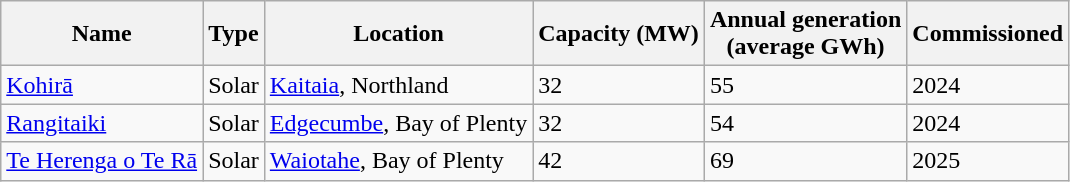<table class="wikitable">
<tr>
<th>Name</th>
<th>Type</th>
<th>Location</th>
<th>Capacity (MW)</th>
<th>Annual generation <br> (average GWh)</th>
<th>Commissioned</th>
</tr>
<tr>
<td><a href='#'>Kohirā</a></td>
<td>Solar</td>
<td><a href='#'>Kaitaia</a>, Northland</td>
<td>32</td>
<td>55</td>
<td>2024</td>
</tr>
<tr>
<td><a href='#'>Rangitaiki</a></td>
<td>Solar</td>
<td><a href='#'>Edgecumbe</a>, Bay of Plenty</td>
<td>32</td>
<td>54</td>
<td>2024</td>
</tr>
<tr>
<td><a href='#'>Te Herenga o Te Rā</a></td>
<td>Solar</td>
<td><a href='#'>Waiotahe</a>, Bay of Plenty</td>
<td>42</td>
<td>69</td>
<td>2025</td>
</tr>
</table>
